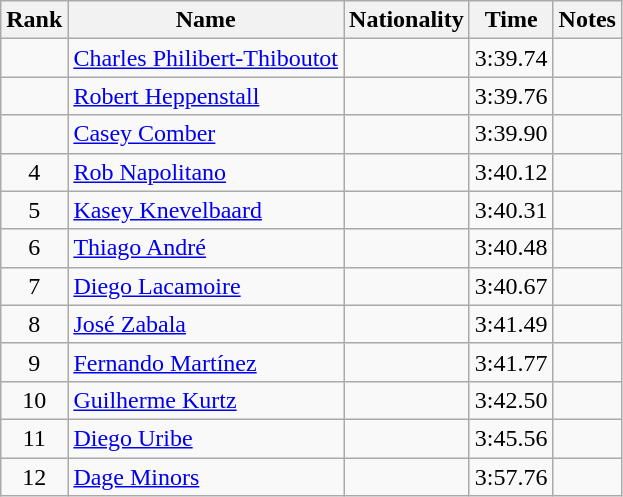<table class="wikitable sortable" style="text-align:center">
<tr>
<th>Rank</th>
<th>Name</th>
<th>Nationality</th>
<th>Time</th>
<th>Notes</th>
</tr>
<tr>
<td></td>
<td align=left><a href='#'>Charles Philibert-Thiboutot</a></td>
<td align=left></td>
<td>3:39.74</td>
<td></td>
</tr>
<tr>
<td></td>
<td align=left><a href='#'>Robert Heppenstall</a></td>
<td align=left></td>
<td>3:39.76</td>
<td></td>
</tr>
<tr>
<td></td>
<td align=left><a href='#'>Casey Comber</a></td>
<td align=left></td>
<td>3:39.90</td>
<td></td>
</tr>
<tr>
<td>4</td>
<td align=left><a href='#'>Rob Napolitano</a></td>
<td align=left></td>
<td>3:40.12</td>
<td></td>
</tr>
<tr>
<td>5</td>
<td align=left><a href='#'>Kasey Knevelbaard</a></td>
<td align=left></td>
<td>3:40.31</td>
<td></td>
</tr>
<tr>
<td>6</td>
<td align=left><a href='#'>Thiago André</a></td>
<td align=left></td>
<td>3:40.48</td>
<td></td>
</tr>
<tr>
<td>7</td>
<td align=left><a href='#'>Diego Lacamoire</a></td>
<td align=left></td>
<td>3:40.67</td>
<td></td>
</tr>
<tr>
<td>8</td>
<td align=left><a href='#'>José Zabala</a></td>
<td align=left></td>
<td>3:41.49</td>
<td></td>
</tr>
<tr>
<td>9</td>
<td align=left><a href='#'>Fernando Martínez</a></td>
<td align=left></td>
<td>3:41.77</td>
<td></td>
</tr>
<tr>
<td>10</td>
<td align=left><a href='#'>Guilherme Kurtz</a></td>
<td align=left></td>
<td>3:42.50</td>
<td></td>
</tr>
<tr>
<td>11</td>
<td align=left><a href='#'>Diego Uribe</a></td>
<td align=left></td>
<td>3:45.56</td>
<td></td>
</tr>
<tr>
<td>12</td>
<td align=left><a href='#'>Dage Minors</a></td>
<td align=left></td>
<td>3:57.76</td>
<td></td>
</tr>
</table>
